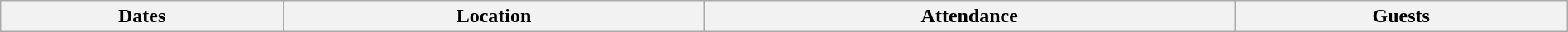<table class="wikitable" width="100%">
<tr>
<th>Dates</th>
<th>Location</th>
<th>Attendance</th>
<th>Guests<br>







</th>
</tr>
</table>
